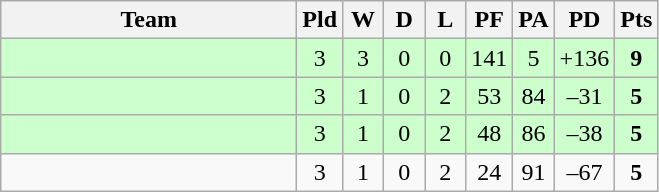<table class="wikitable" style="text-align:center;">
<tr>
<th width="190">Team</th>
<th width="20" abbr="Played">Pld</th>
<th width="20" abbr="Won">W</th>
<th width="20" abbr="Drawn">D</th>
<th width="20" abbr="Lost">L</th>
<th width="20" abbr="Points for">PF</th>
<th width="20" abbr="Points against">PA</th>
<th width="25" abbr="Points difference">PD</th>
<th width="20" abbr="Points">Pts</th>
</tr>
<tr style="background:#ccffcc">
<td align="left"></td>
<td>3</td>
<td>3</td>
<td>0</td>
<td>0</td>
<td>141</td>
<td>5</td>
<td>+136</td>
<td><strong>9</strong></td>
</tr>
<tr style="background:#ccffcc">
<td align="left"></td>
<td>3</td>
<td>1</td>
<td>0</td>
<td>2</td>
<td>53</td>
<td>84</td>
<td>–31</td>
<td><strong>5</strong></td>
</tr>
<tr style="background:#ccffcc">
<td align="left"></td>
<td>3</td>
<td>1</td>
<td>0</td>
<td>2</td>
<td>48</td>
<td>86</td>
<td>–38</td>
<td><strong>5</strong></td>
</tr>
<tr>
<td align="left"></td>
<td>3</td>
<td>1</td>
<td>0</td>
<td>2</td>
<td>24</td>
<td>91</td>
<td>–67</td>
<td><strong>5</strong></td>
</tr>
</table>
